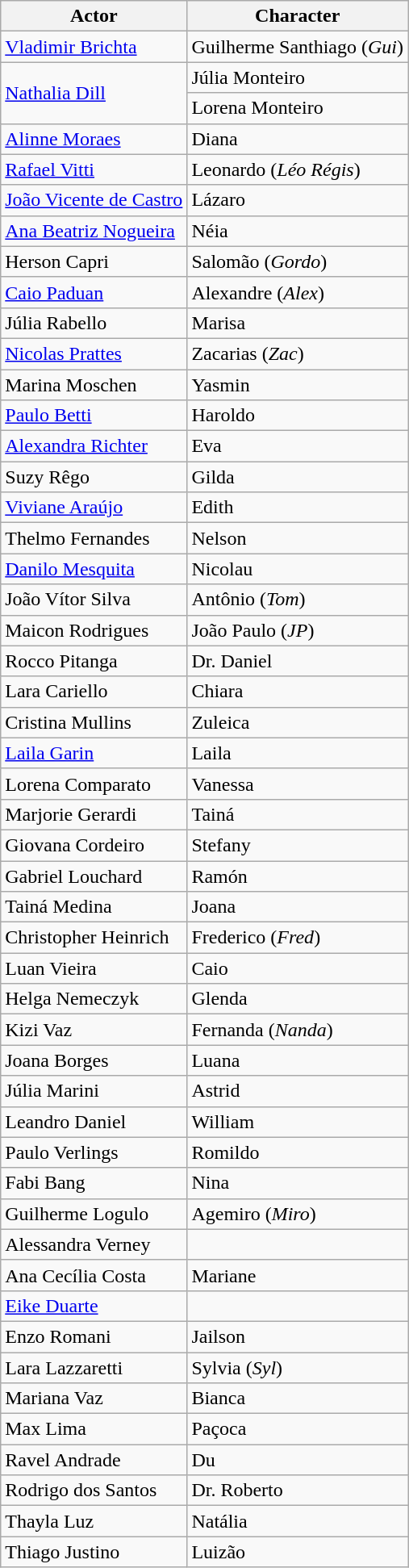<table class="wikitable sortable">
<tr>
<th>Actor</th>
<th>Character</th>
</tr>
<tr>
<td><a href='#'>Vladimir Brichta</a></td>
<td>Guilherme Santhiago (<em>Gui</em>)</td>
</tr>
<tr>
<td rowspan="2"><a href='#'>Nathalia Dill</a></td>
<td>Júlia Monteiro</td>
</tr>
<tr>
<td>Lorena Monteiro</td>
</tr>
<tr>
<td><a href='#'>Alinne Moraes</a></td>
<td>Diana</td>
</tr>
<tr>
<td><a href='#'>Rafael Vitti</a></td>
<td>Leonardo (<em>Léo Régis</em>)</td>
</tr>
<tr>
<td><a href='#'>João Vicente de Castro</a></td>
<td>Lázaro</td>
</tr>
<tr>
<td><a href='#'>Ana Beatriz Nogueira</a></td>
<td>Néia</td>
</tr>
<tr>
<td>Herson Capri</td>
<td>Salomão (<em>Gordo</em>)</td>
</tr>
<tr>
<td><a href='#'>Caio Paduan</a></td>
<td>Alexandre (<em>Alex</em>)</td>
</tr>
<tr>
<td>Júlia Rabello</td>
<td>Marisa</td>
</tr>
<tr>
<td><a href='#'>Nicolas Prattes</a></td>
<td>Zacarias (<em>Zac</em>)</td>
</tr>
<tr>
<td>Marina Moschen</td>
<td>Yasmin</td>
</tr>
<tr>
<td><a href='#'>Paulo Betti</a></td>
<td>Haroldo</td>
</tr>
<tr>
<td><a href='#'>Alexandra Richter</a></td>
<td>Eva</td>
</tr>
<tr>
<td>Suzy Rêgo</td>
<td>Gilda</td>
</tr>
<tr>
<td><a href='#'>Viviane Araújo</a></td>
<td>Edith</td>
</tr>
<tr>
<td>Thelmo Fernandes</td>
<td>Nelson</td>
</tr>
<tr>
<td><a href='#'>Danilo Mesquita</a></td>
<td>Nicolau</td>
</tr>
<tr>
<td>João Vítor Silva</td>
<td>Antônio (<em>Tom</em>)</td>
</tr>
<tr>
<td>Maicon Rodrigues</td>
<td>João Paulo (<em>JP</em>)</td>
</tr>
<tr>
<td>Rocco Pitanga</td>
<td>Dr. Daniel</td>
</tr>
<tr>
<td>Lara Cariello</td>
<td>Chiara</td>
</tr>
<tr>
<td>Cristina Mullins</td>
<td>Zuleica</td>
</tr>
<tr>
<td><a href='#'>Laila Garin</a></td>
<td>Laila</td>
</tr>
<tr>
<td>Lorena Comparato</td>
<td>Vanessa</td>
</tr>
<tr>
<td>Marjorie Gerardi</td>
<td>Tainá</td>
</tr>
<tr>
<td>Giovana Cordeiro</td>
<td>Stefany</td>
</tr>
<tr>
<td>Gabriel Louchard</td>
<td>Ramón</td>
</tr>
<tr>
<td>Tainá Medina</td>
<td>Joana</td>
</tr>
<tr>
<td>Christopher Heinrich</td>
<td>Frederico (<em>Fred</em>)</td>
</tr>
<tr>
<td>Luan Vieira</td>
<td>Caio</td>
</tr>
<tr>
<td>Helga Nemeczyk</td>
<td>Glenda</td>
</tr>
<tr>
<td>Kizi Vaz</td>
<td>Fernanda (<em>Nanda</em>)</td>
</tr>
<tr>
<td>Joana Borges</td>
<td>Luana</td>
</tr>
<tr>
<td>Júlia Marini</td>
<td>Astrid</td>
</tr>
<tr>
<td>Leandro Daniel</td>
<td>William</td>
</tr>
<tr>
<td>Paulo Verlings</td>
<td>Romildo</td>
</tr>
<tr>
<td>Fabi Bang</td>
<td>Nina</td>
</tr>
<tr>
<td>Guilherme Logulo</td>
<td>Agemiro (<em>Miro</em>)</td>
</tr>
<tr>
<td>Alessandra Verney</td>
<td></td>
</tr>
<tr>
<td>Ana Cecília Costa</td>
<td>Mariane</td>
</tr>
<tr>
<td><a href='#'>Eike Duarte</a></td>
<td></td>
</tr>
<tr>
<td>Enzo Romani</td>
<td>Jailson</td>
</tr>
<tr>
<td>Lara Lazzaretti</td>
<td>Sylvia (<em>Syl</em>)</td>
</tr>
<tr>
<td>Mariana Vaz</td>
<td>Bianca</td>
</tr>
<tr>
<td>Max Lima</td>
<td>Paçoca</td>
</tr>
<tr>
<td>Ravel Andrade</td>
<td>Du</td>
</tr>
<tr>
<td>Rodrigo dos Santos</td>
<td>Dr. Roberto</td>
</tr>
<tr>
<td>Thayla Luz</td>
<td>Natália</td>
</tr>
<tr>
<td>Thiago Justino</td>
<td>Luizão</td>
</tr>
</table>
